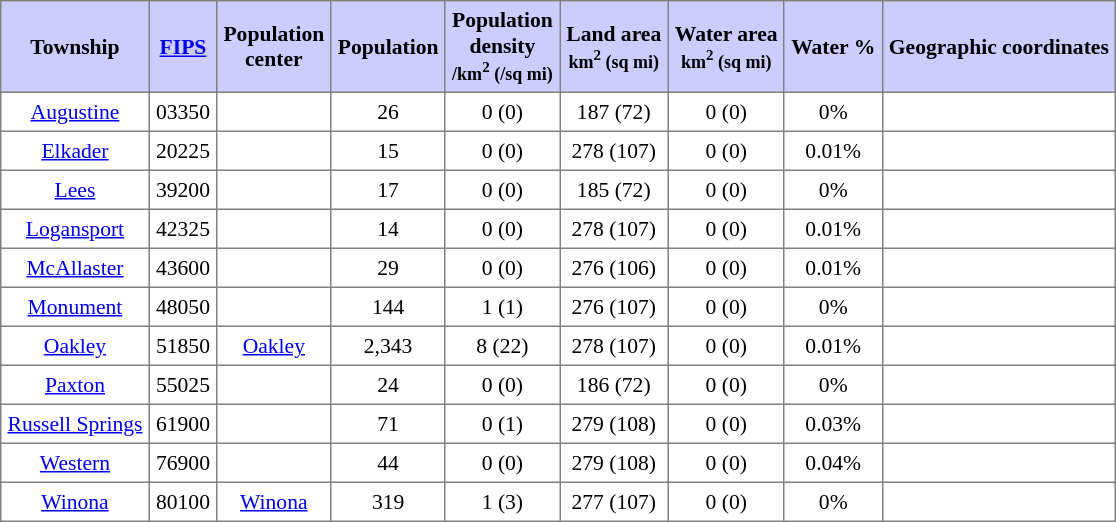<table class="toccolours" border=1 cellspacing=0 cellpadding=4 style="text-align:center; border-collapse:collapse; font-size:90%;">
<tr style="background:#ccccff">
<th>Township</th>
<th><a href='#'>FIPS</a></th>
<th>Population<br>center</th>
<th>Population</th>
<th>Population<br>density<br><small>/km<sup>2</sup> (/sq mi)</small></th>
<th>Land area<br><small>km<sup>2</sup> (sq mi)</small></th>
<th>Water area<br><small>km<sup>2</sup> (sq mi)</small></th>
<th>Water %</th>
<th>Geographic coordinates</th>
</tr>
<tr>
<td><a href='#'>Augustine</a></td>
<td>03350</td>
<td></td>
<td>26</td>
<td>0 (0)</td>
<td>187 (72)</td>
<td>0 (0)</td>
<td>0%</td>
<td></td>
</tr>
<tr>
<td><a href='#'>Elkader</a></td>
<td>20225</td>
<td></td>
<td>15</td>
<td>0 (0)</td>
<td>278 (107)</td>
<td>0 (0)</td>
<td>0.01%</td>
<td></td>
</tr>
<tr>
<td><a href='#'>Lees</a></td>
<td>39200</td>
<td></td>
<td>17</td>
<td>0 (0)</td>
<td>185 (72)</td>
<td>0 (0)</td>
<td>0%</td>
<td></td>
</tr>
<tr>
<td><a href='#'>Logansport</a></td>
<td>42325</td>
<td></td>
<td>14</td>
<td>0 (0)</td>
<td>278 (107)</td>
<td>0 (0)</td>
<td>0.01%</td>
<td></td>
</tr>
<tr>
<td><a href='#'>McAllaster</a></td>
<td>43600</td>
<td></td>
<td>29</td>
<td>0 (0)</td>
<td>276 (106)</td>
<td>0 (0)</td>
<td>0.01%</td>
<td></td>
</tr>
<tr>
<td><a href='#'>Monument</a></td>
<td>48050</td>
<td></td>
<td>144</td>
<td>1 (1)</td>
<td>276 (107)</td>
<td>0 (0)</td>
<td>0%</td>
<td></td>
</tr>
<tr>
<td><a href='#'>Oakley</a></td>
<td>51850</td>
<td><a href='#'>Oakley</a></td>
<td>2,343</td>
<td>8 (22)</td>
<td>278 (107)</td>
<td>0 (0)</td>
<td>0.01%</td>
<td></td>
</tr>
<tr>
<td><a href='#'>Paxton</a></td>
<td>55025</td>
<td></td>
<td>24</td>
<td>0 (0)</td>
<td>186 (72)</td>
<td>0 (0)</td>
<td>0%</td>
<td></td>
</tr>
<tr>
<td><a href='#'>Russell Springs</a></td>
<td>61900</td>
<td></td>
<td>71</td>
<td>0 (1)</td>
<td>279 (108)</td>
<td>0 (0)</td>
<td>0.03%</td>
<td></td>
</tr>
<tr>
<td><a href='#'>Western</a></td>
<td>76900</td>
<td></td>
<td>44</td>
<td>0 (0)</td>
<td>279 (108)</td>
<td>0 (0)</td>
<td>0.04%</td>
<td></td>
</tr>
<tr>
<td><a href='#'>Winona</a></td>
<td>80100</td>
<td><a href='#'>Winona</a></td>
<td>319</td>
<td>1 (3)</td>
<td>277 (107)</td>
<td>0 (0)</td>
<td>0%</td>
<td></td>
</tr>
</table>
